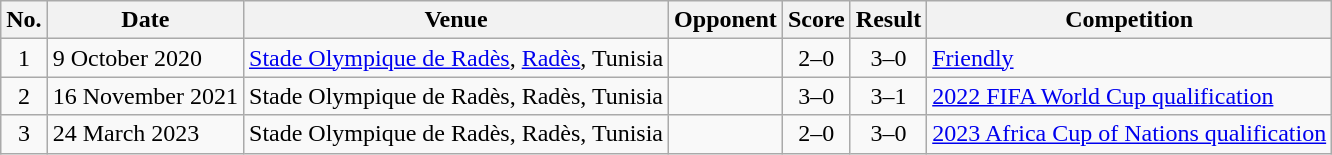<table class="wikitable sortable">
<tr>
<th scope="col">No.</th>
<th scope="col">Date</th>
<th scope="col">Venue</th>
<th scope="col">Opponent</th>
<th scope="col">Score</th>
<th scope="col">Result</th>
<th scope="col">Competition</th>
</tr>
<tr>
<td align="center">1</td>
<td>9 October 2020</td>
<td><a href='#'>Stade Olympique de Radès</a>, <a href='#'>Radès</a>, Tunisia</td>
<td></td>
<td align="center">2–0</td>
<td align="center">3–0</td>
<td><a href='#'>Friendly</a></td>
</tr>
<tr>
<td align="center">2</td>
<td>16 November 2021</td>
<td>Stade Olympique de Radès, Radès, Tunisia</td>
<td></td>
<td align="center">3–0</td>
<td align="center">3–1</td>
<td><a href='#'>2022 FIFA World Cup qualification</a></td>
</tr>
<tr>
<td align="center">3</td>
<td>24 March 2023</td>
<td>Stade Olympique de Radès, Radès, Tunisia</td>
<td></td>
<td align="center">2–0</td>
<td align="center">3–0</td>
<td><a href='#'>2023 Africa Cup of Nations qualification</a></td>
</tr>
</table>
